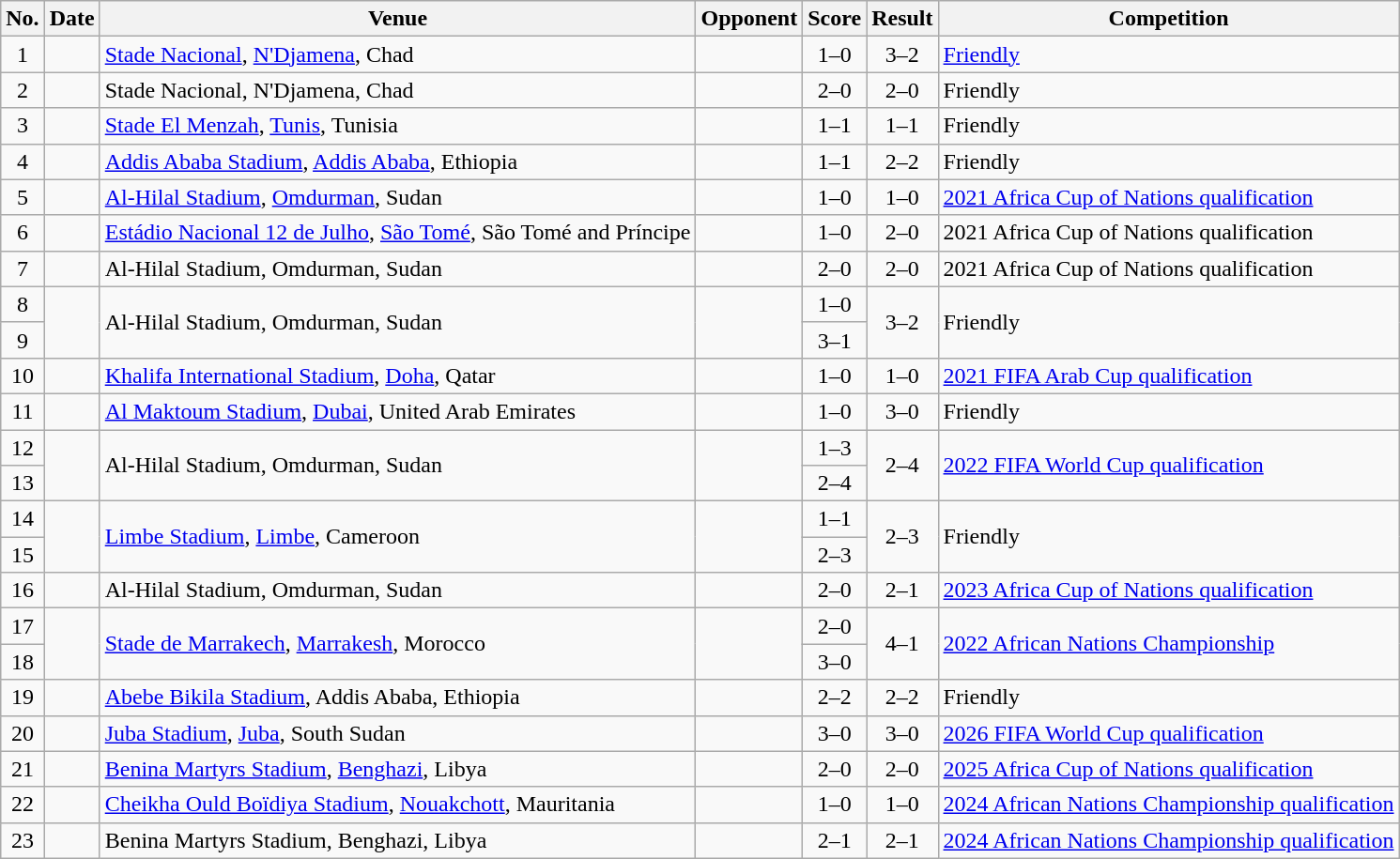<table class="wikitable sortable">
<tr>
<th scope="col">No.</th>
<th scope="col">Date</th>
<th scope="col">Venue</th>
<th scope="col">Opponent</th>
<th scope="col">Score</th>
<th scope="col">Result</th>
<th scope="col">Competition</th>
</tr>
<tr>
<td align="center">1</td>
<td></td>
<td><a href='#'>Stade Nacional</a>, <a href='#'>N'Djamena</a>, Chad</td>
<td></td>
<td align="center">1–0</td>
<td align="center">3–2</td>
<td><a href='#'>Friendly</a></td>
</tr>
<tr>
<td align="center">2</td>
<td></td>
<td>Stade Nacional, N'Djamena, Chad</td>
<td></td>
<td align="center">2–0</td>
<td align="center">2–0</td>
<td>Friendly</td>
</tr>
<tr>
<td align="center">3</td>
<td></td>
<td><a href='#'>Stade El Menzah</a>, <a href='#'>Tunis</a>, Tunisia</td>
<td></td>
<td align="center">1–1</td>
<td align="center">1–1</td>
<td>Friendly</td>
</tr>
<tr>
<td align="center">4</td>
<td></td>
<td><a href='#'>Addis Ababa Stadium</a>, <a href='#'>Addis Ababa</a>, Ethiopia</td>
<td></td>
<td align="center">1–1</td>
<td align="center">2–2</td>
<td>Friendly</td>
</tr>
<tr>
<td align="center">5</td>
<td></td>
<td><a href='#'>Al-Hilal Stadium</a>, <a href='#'>Omdurman</a>, Sudan</td>
<td></td>
<td align="center">1–0</td>
<td align="center">1–0</td>
<td><a href='#'>2021 Africa Cup of Nations qualification</a></td>
</tr>
<tr>
<td align="center">6</td>
<td></td>
<td><a href='#'>Estádio Nacional 12 de Julho</a>, <a href='#'>São Tomé</a>, São Tomé and Príncipe</td>
<td></td>
<td align="center">1–0</td>
<td align="center">2–0</td>
<td>2021 Africa Cup of Nations qualification</td>
</tr>
<tr>
<td align="center">7</td>
<td></td>
<td>Al-Hilal Stadium, Omdurman, Sudan</td>
<td></td>
<td align="center">2–0</td>
<td align="center">2–0</td>
<td>2021 Africa Cup of Nations qualification</td>
</tr>
<tr>
<td align="center">8</td>
<td rowspan="2"></td>
<td rowspan="2">Al-Hilal Stadium, Omdurman, Sudan</td>
<td rowspan="2"></td>
<td align="center">1–0</td>
<td rowspan="2" align="center">3–2</td>
<td rowspan="2">Friendly</td>
</tr>
<tr>
<td align="center">9</td>
<td align="center">3–1</td>
</tr>
<tr>
<td align="center">10</td>
<td></td>
<td><a href='#'>Khalifa International Stadium</a>, <a href='#'>Doha</a>, Qatar</td>
<td></td>
<td align="center">1–0</td>
<td align="center">1–0</td>
<td><a href='#'>2021 FIFA Arab Cup qualification</a></td>
</tr>
<tr>
<td align="center">11</td>
<td></td>
<td><a href='#'>Al Maktoum Stadium</a>, <a href='#'>Dubai</a>, United Arab Emirates</td>
<td></td>
<td align="center">1–0</td>
<td align="center">3–0</td>
<td>Friendly</td>
</tr>
<tr>
<td align="center">12</td>
<td rowspan="2"></td>
<td rowspan="2">Al-Hilal Stadium, Omdurman, Sudan</td>
<td rowspan="2"></td>
<td align="center">1–3</td>
<td rowspan="2" align="center">2–4</td>
<td rowspan="2"><a href='#'>2022 FIFA World Cup qualification</a></td>
</tr>
<tr>
<td align="center">13</td>
<td align="center">2–4</td>
</tr>
<tr>
<td align="center">14</td>
<td rowspan="2"></td>
<td rowspan="2"><a href='#'>Limbe Stadium</a>, <a href='#'>Limbe</a>, Cameroon</td>
<td rowspan="2"></td>
<td align="center">1–1</td>
<td rowspan="2" align="center">2–3</td>
<td rowspan="2">Friendly</td>
</tr>
<tr>
<td align="center">15</td>
<td align="center">2–3</td>
</tr>
<tr>
<td align="center">16</td>
<td></td>
<td>Al-Hilal Stadium, Omdurman, Sudan</td>
<td></td>
<td align="center">2–0</td>
<td align="center">2–1</td>
<td><a href='#'>2023 Africa Cup of Nations qualification</a></td>
</tr>
<tr>
<td align="center">17</td>
<td rowspan="2"></td>
<td rowspan="2"><a href='#'>Stade de Marrakech</a>, <a href='#'>Marrakesh</a>, Morocco</td>
<td rowspan="2"></td>
<td align="center">2–0</td>
<td rowspan="2" align="center">4–1</td>
<td rowspan="2"><a href='#'>2022 African Nations Championship</a></td>
</tr>
<tr>
<td align="center">18</td>
<td align="center">3–0</td>
</tr>
<tr>
<td align="center">19</td>
<td></td>
<td><a href='#'>Abebe Bikila Stadium</a>, Addis Ababa, Ethiopia</td>
<td></td>
<td align="center">2–2</td>
<td align="center">2–2</td>
<td>Friendly</td>
</tr>
<tr>
<td align="center">20</td>
<td></td>
<td><a href='#'>Juba Stadium</a>, <a href='#'>Juba</a>, South Sudan</td>
<td></td>
<td align="center">3–0</td>
<td align="center">3–0</td>
<td><a href='#'>2026 FIFA World Cup qualification</a></td>
</tr>
<tr>
<td align="center">21</td>
<td></td>
<td><a href='#'>Benina Martyrs Stadium</a>, <a href='#'>Benghazi</a>, Libya</td>
<td></td>
<td align="center">2–0</td>
<td align="center">2–0</td>
<td><a href='#'>2025 Africa Cup of Nations qualification</a></td>
</tr>
<tr>
<td align="center">22</td>
<td></td>
<td><a href='#'>Cheikha Ould Boïdiya Stadium</a>, <a href='#'>Nouakchott</a>, Mauritania</td>
<td></td>
<td align="center">1–0</td>
<td align="center">1–0</td>
<td><a href='#'>2024 African Nations Championship qualification</a></td>
</tr>
<tr>
<td align="center">23</td>
<td></td>
<td>Benina Martyrs Stadium, Benghazi, Libya</td>
<td></td>
<td align="center">2–1</td>
<td align="center">2–1</td>
<td><a href='#'>2024 African Nations Championship qualification</a></td>
</tr>
</table>
